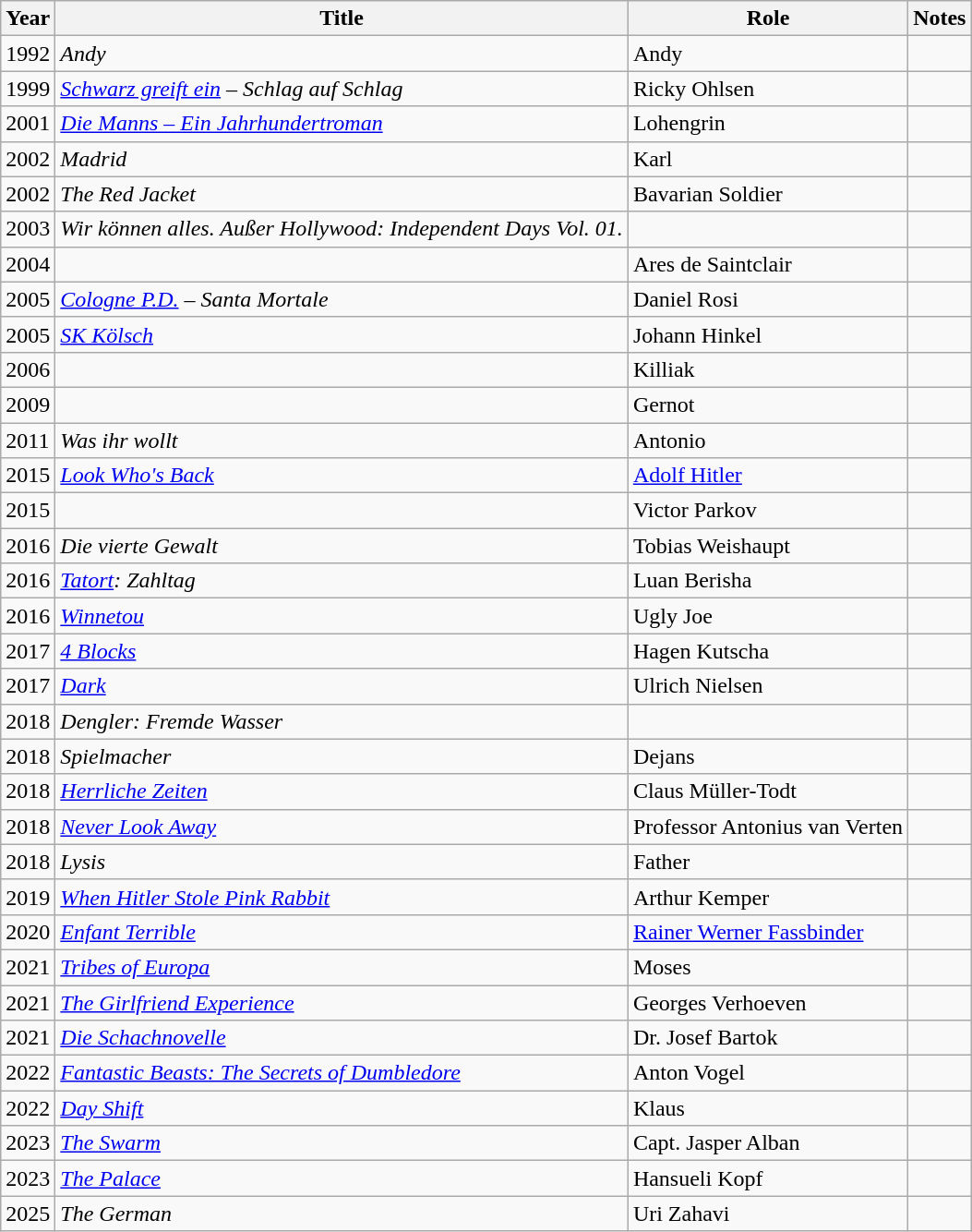<table class="wikitable">
<tr>
<th>Year</th>
<th>Title</th>
<th>Role</th>
<th>Notes</th>
</tr>
<tr>
<td>1992</td>
<td><em>Andy</em></td>
<td>Andy</td>
<td></td>
</tr>
<tr>
<td>1999</td>
<td><em><a href='#'>Schwarz greift ein</a> – Schlag auf Schlag</em></td>
<td>Ricky Ohlsen</td>
<td></td>
</tr>
<tr>
<td>2001</td>
<td><em><a href='#'>Die Manns – Ein Jahrhundertroman</a></em></td>
<td>Lohengrin</td>
<td></td>
</tr>
<tr>
<td>2002</td>
<td><em>Madrid</em></td>
<td>Karl</td>
<td></td>
</tr>
<tr>
<td>2002</td>
<td><em>The Red Jacket</em></td>
<td>Bavarian Soldier</td>
<td></td>
</tr>
<tr>
<td>2003</td>
<td><em>Wir können alles. Außer Hollywood: Independent Days Vol. 01.</em></td>
<td></td>
<td></td>
</tr>
<tr>
<td>2004</td>
<td><em></em></td>
<td>Ares de Saintclair</td>
<td></td>
</tr>
<tr>
<td>2005</td>
<td><em><a href='#'>Cologne P.D.</a> – Santa Mortale</em></td>
<td>Daniel Rosi</td>
<td></td>
</tr>
<tr>
<td>2005</td>
<td><em><a href='#'>SK Kölsch</a></em></td>
<td>Johann Hinkel</td>
<td></td>
</tr>
<tr>
<td>2006</td>
<td><em></em></td>
<td>Killiak</td>
<td></td>
</tr>
<tr>
<td>2009</td>
<td><em></em></td>
<td>Gernot</td>
<td></td>
</tr>
<tr>
<td>2011</td>
<td><em>Was ihr wollt</em></td>
<td>Antonio</td>
<td></td>
</tr>
<tr>
<td>2015</td>
<td><em><a href='#'>Look Who's Back</a></em></td>
<td><a href='#'>Adolf Hitler</a></td>
<td></td>
</tr>
<tr>
<td>2015</td>
<td><em></em></td>
<td>Victor Parkov</td>
<td></td>
</tr>
<tr>
<td>2016</td>
<td><em>Die vierte Gewalt</em></td>
<td>Tobias Weishaupt</td>
<td></td>
</tr>
<tr>
<td>2016</td>
<td><em><a href='#'>Tatort</a>: Zahltag</em></td>
<td>Luan Berisha</td>
<td></td>
</tr>
<tr>
<td>2016</td>
<td><em><a href='#'>Winnetou</a></em></td>
<td>Ugly Joe</td>
<td></td>
</tr>
<tr>
<td>2017</td>
<td><em><a href='#'>4 Blocks</a></em></td>
<td>Hagen Kutscha</td>
<td></td>
</tr>
<tr>
<td>2017</td>
<td><em><a href='#'>Dark</a></em></td>
<td>Ulrich Nielsen</td>
<td></td>
</tr>
<tr>
<td>2018</td>
<td><em>Dengler: Fremde Wasser</em></td>
<td></td>
<td></td>
</tr>
<tr>
<td>2018</td>
<td><em>Spielmacher</em></td>
<td>Dejans</td>
<td></td>
</tr>
<tr>
<td>2018</td>
<td><em><a href='#'>Herrliche Zeiten</a></em></td>
<td>Claus Müller-Todt</td>
<td></td>
</tr>
<tr>
<td>2018</td>
<td><em><a href='#'>Never Look Away</a></em></td>
<td>Professor Antonius van Verten</td>
<td></td>
</tr>
<tr>
<td>2018</td>
<td><em>Lysis</em></td>
<td>Father</td>
<td></td>
</tr>
<tr>
<td>2019</td>
<td><em><a href='#'>When Hitler Stole Pink Rabbit</a></em></td>
<td>Arthur Kemper</td>
<td></td>
</tr>
<tr>
<td>2020</td>
<td><em><a href='#'>Enfant Terrible</a></em></td>
<td><a href='#'>Rainer Werner Fassbinder</a></td>
<td></td>
</tr>
<tr>
<td>2021</td>
<td><em><a href='#'>Tribes of Europa</a></em></td>
<td>Moses</td>
<td></td>
</tr>
<tr>
<td>2021</td>
<td><em><a href='#'>The Girlfriend Experience</a></em></td>
<td>Georges Verhoeven</td>
<td></td>
</tr>
<tr>
<td>2021</td>
<td><em><a href='#'>Die Schachnovelle</a></em></td>
<td>Dr. Josef Bartok</td>
<td></td>
</tr>
<tr>
<td>2022</td>
<td><em><a href='#'>Fantastic Beasts: The Secrets of Dumbledore</a></em></td>
<td>Anton Vogel</td>
<td></td>
</tr>
<tr>
<td>2022</td>
<td><em><a href='#'>Day Shift</a></em></td>
<td>Klaus</td>
<td></td>
</tr>
<tr>
<td>2023</td>
<td><em><a href='#'>The Swarm</a></em></td>
<td>Capt. Jasper Alban</td>
<td></td>
</tr>
<tr>
<td>2023</td>
<td><em><a href='#'>The Palace</a></em></td>
<td>Hansueli Kopf</td>
<td></td>
</tr>
<tr>
<td>2025</td>
<td><em>The German</em></td>
<td>Uri Zahavi</td>
<td></td>
</tr>
</table>
